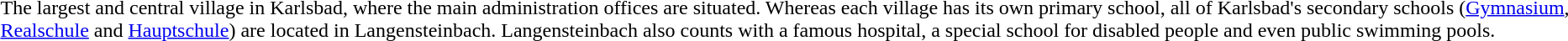<table>
<tr>
<td></td>
<td>The largest and central village in Karlsbad, where the main administration offices are situated. Whereas each village has its own primary school, all of Karlsbad's secondary schools (<a href='#'>Gymnasium</a>, <a href='#'>Realschule</a> and <a href='#'>Hauptschule</a>) are located in Langensteinbach. Langensteinbach also counts with a famous hospital, a special school for disabled people and even public swimming pools.</td>
</tr>
</table>
